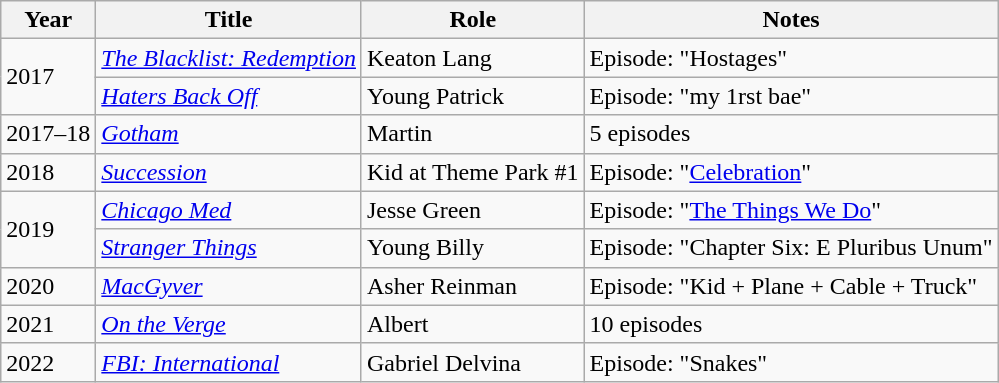<table class="wikitable sortable">
<tr>
<th>Year</th>
<th>Title</th>
<th>Role</th>
<th>Notes</th>
</tr>
<tr>
<td rowspan="2">2017</td>
<td><em><a href='#'>The Blacklist: Redemption</a></em></td>
<td>Keaton Lang</td>
<td>Episode: "Hostages"</td>
</tr>
<tr>
<td><em><a href='#'>Haters Back Off</a></em></td>
<td>Young Patrick</td>
<td>Episode: "my 1rst bae"</td>
</tr>
<tr>
<td>2017–18</td>
<td><em><a href='#'>Gotham</a></em></td>
<td>Martin</td>
<td>5 episodes</td>
</tr>
<tr>
<td>2018</td>
<td><em><a href='#'>Succession</a></em></td>
<td>Kid at Theme Park #1</td>
<td>Episode: "<a href='#'>Celebration</a>"</td>
</tr>
<tr>
<td rowspan="2">2019</td>
<td><em><a href='#'>Chicago Med</a></em></td>
<td>Jesse Green</td>
<td>Episode: "<a href='#'>The Things We Do</a>"</td>
</tr>
<tr>
<td><em><a href='#'>Stranger Things</a></em></td>
<td>Young Billy</td>
<td>Episode: "Chapter Six: E Pluribus Unum"</td>
</tr>
<tr>
<td>2020</td>
<td><em><a href='#'>MacGyver</a></em></td>
<td>Asher Reinman</td>
<td>Episode: "Kid + Plane + Cable + Truck"</td>
</tr>
<tr>
<td>2021</td>
<td><em><a href='#'>On the Verge</a></em></td>
<td>Albert</td>
<td>10 episodes</td>
</tr>
<tr>
<td>2022</td>
<td><em><a href='#'>FBI: International</a></em></td>
<td>Gabriel Delvina</td>
<td>Episode: "Snakes"</td>
</tr>
</table>
